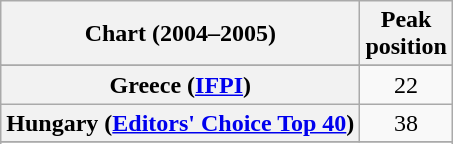<table class="wikitable sortable plainrowheaders" style="text-align:center">
<tr>
<th scope="col">Chart (2004–2005)</th>
<th scope="col">Peak<br>position</th>
</tr>
<tr>
</tr>
<tr>
</tr>
<tr>
</tr>
<tr>
</tr>
<tr>
<th scope="row">Greece (<a href='#'>IFPI</a>)</th>
<td>22</td>
</tr>
<tr>
<th scope="row">Hungary (<a href='#'>Editors' Choice Top 40</a>)<br></th>
<td>38</td>
</tr>
<tr>
</tr>
<tr>
</tr>
<tr>
</tr>
<tr>
</tr>
<tr>
</tr>
</table>
